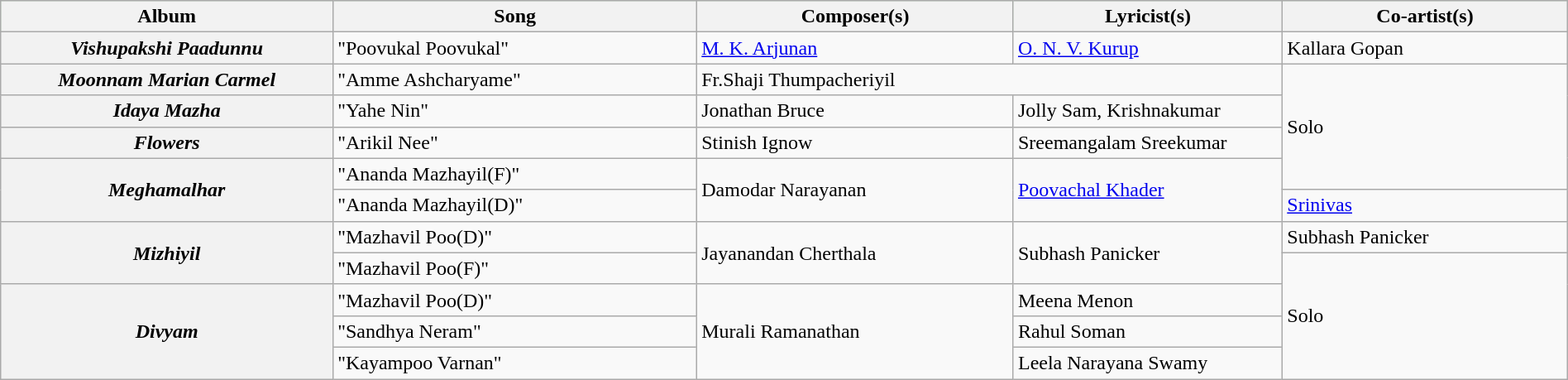<table class="wikitable plainrowheaders" width="100%" textcolor:#000;">
<tr style="background:#cfc; text-align:center;">
<th scope="col" width=21%>Album</th>
<th scope="col" width=23%>Song</th>
<th scope="col" width=20%>Composer(s)</th>
<th scope="col" width=17%>Lyricist(s)</th>
<th scope="col" width=18%>Co-artist(s)</th>
</tr>
<tr>
<th scope="row"><em>Vishupakshi Paadunnu</em></th>
<td>"Poovukal Poovukal"</td>
<td><a href='#'>M. K. Arjunan</a></td>
<td><a href='#'>O. N. V. Kurup</a></td>
<td>Kallara Gopan</td>
</tr>
<tr>
<th scope="row"><em>Moonnam Marian Carmel</em></th>
<td>"Amme Ashcharyame"</td>
<td colspan="2">Fr.Shaji Thumpacheriyil</td>
<td rowspan="4">Solo</td>
</tr>
<tr>
<th scope="row"><em>Idaya Mazha</em></th>
<td>"Yahe Nin"</td>
<td>Jonathan Bruce</td>
<td>Jolly Sam, Krishnakumar</td>
</tr>
<tr>
<th scope="row"><em>Flowers</em></th>
<td>"Arikil Nee"</td>
<td>Stinish Ignow</td>
<td>Sreemangalam Sreekumar</td>
</tr>
<tr>
<th scope="row" rowspan="2"><em>Meghamalhar</em></th>
<td>"Ananda Mazhayil(F)"</td>
<td rowspan="2">Damodar Narayanan</td>
<td rowspan="2"><a href='#'>Poovachal Khader</a></td>
</tr>
<tr>
<td>"Ananda Mazhayil(D)"</td>
<td><a href='#'>Srinivas</a></td>
</tr>
<tr>
<th scope="row" rowspan="2"><em>Mizhiyil</em></th>
<td>"Mazhavil Poo(D)"</td>
<td rowspan="2">Jayanandan Cherthala</td>
<td rowspan="2">Subhash Panicker</td>
<td>Subhash Panicker</td>
</tr>
<tr>
<td>"Mazhavil Poo(F)"</td>
<td rowspan="4">Solo</td>
</tr>
<tr>
<th scope="row" rowspan="3"><em>Divyam</em></th>
<td>"Mazhavil Poo(D)"</td>
<td rowspan="3">Murali Ramanathan</td>
<td>Meena Menon</td>
</tr>
<tr>
<td>"Sandhya Neram"</td>
<td>Rahul Soman</td>
</tr>
<tr>
<td>"Kayampoo Varnan"</td>
<td>Leela Narayana Swamy</td>
</tr>
</table>
